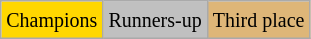<table class="wikitable">
<tr>
<td bgcolor="gold"><small>Champions</small></td>
<td style="background:silver;"><small>Runners-up</small></td>
<td style="background:#deb678;"><small>Third place</small></td>
</tr>
</table>
